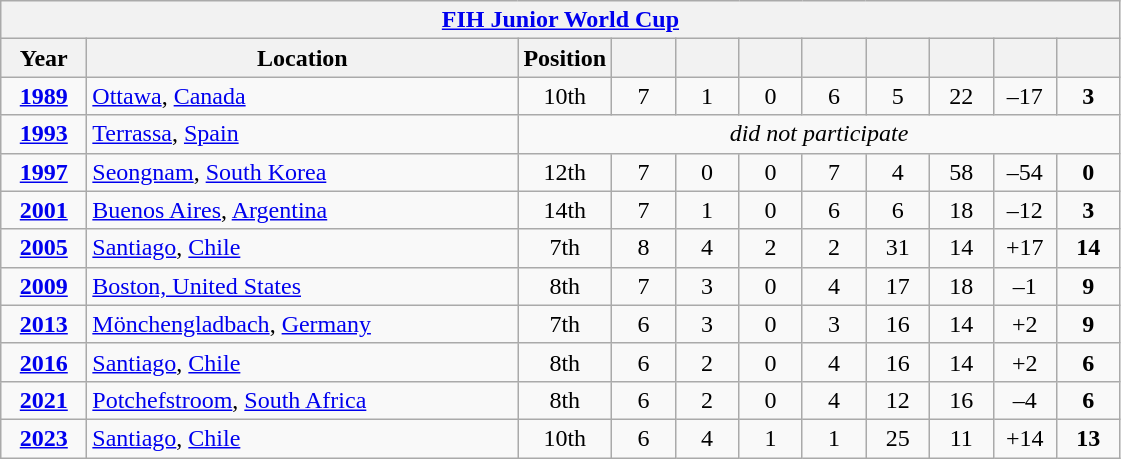<table class="wikitable" style="text-align: center;">
<tr>
<th colspan=11><a href='#'>FIH Junior World Cup</a></th>
</tr>
<tr>
<th style="width: 50px;">Year</th>
<th style="width: 280px;">Location</th>
<th style="width: 50px;">Position</th>
<th style="width: 35px;"></th>
<th style="width: 35px;"></th>
<th style="width: 35px;"></th>
<th style="width: 35px;"></th>
<th style="width: 35px;"></th>
<th style="width: 35px;"></th>
<th style="width: 35px;"></th>
<th style="width: 35px;"></th>
</tr>
<tr>
<td><strong><a href='#'>1989</a></strong></td>
<td style="text-align: left;"> <a href='#'>Ottawa</a>, <a href='#'>Canada</a></td>
<td>10th</td>
<td>7</td>
<td>1</td>
<td>0</td>
<td>6</td>
<td>5</td>
<td>22</td>
<td>–17</td>
<td><strong>3</strong></td>
</tr>
<tr>
<td><strong><a href='#'>1993</a></strong></td>
<td style="text-align: left;"> <a href='#'>Terrassa</a>, <a href='#'>Spain</a></td>
<td colspan=9><em>did not participate</em></td>
</tr>
<tr>
<td><strong><a href='#'>1997</a></strong></td>
<td style="text-align: left;"> <a href='#'>Seongnam</a>, <a href='#'>South Korea</a></td>
<td>12th</td>
<td>7</td>
<td>0</td>
<td>0</td>
<td>7</td>
<td>4</td>
<td>58</td>
<td>–54</td>
<td><strong>0</strong></td>
</tr>
<tr>
<td><strong><a href='#'>2001</a></strong></td>
<td style="text-align: left;"> <a href='#'>Buenos Aires</a>, <a href='#'>Argentina</a></td>
<td>14th</td>
<td>7</td>
<td>1</td>
<td>0</td>
<td>6</td>
<td>6</td>
<td>18</td>
<td>–12</td>
<td><strong>3</strong></td>
</tr>
<tr>
<td><strong><a href='#'>2005</a></strong></td>
<td style="text-align: left;"> <a href='#'>Santiago</a>, <a href='#'>Chile</a></td>
<td>7th</td>
<td>8</td>
<td>4</td>
<td>2</td>
<td>2</td>
<td>31</td>
<td>14</td>
<td>+17</td>
<td><strong>14</strong></td>
</tr>
<tr>
<td><strong><a href='#'>2009</a></strong></td>
<td style="text-align: left;"> <a href='#'>Boston, United States</a></td>
<td>8th</td>
<td>7</td>
<td>3</td>
<td>0</td>
<td>4</td>
<td>17</td>
<td>18</td>
<td>–1</td>
<td><strong>9</strong></td>
</tr>
<tr>
<td><strong><a href='#'>2013</a></strong></td>
<td style="text-align: left;"> <a href='#'>Mönchengladbach</a>, <a href='#'>Germany</a></td>
<td>7th</td>
<td>6</td>
<td>3</td>
<td>0</td>
<td>3</td>
<td>16</td>
<td>14</td>
<td>+2</td>
<td><strong>9</strong></td>
</tr>
<tr>
<td><strong><a href='#'>2016</a></strong></td>
<td style="text-align: left;"> <a href='#'>Santiago</a>, <a href='#'>Chile</a></td>
<td>8th</td>
<td>6</td>
<td>2</td>
<td>0</td>
<td>4</td>
<td>16</td>
<td>14</td>
<td>+2</td>
<td><strong>6</strong></td>
</tr>
<tr>
<td><strong><a href='#'>2021</a></strong></td>
<td style="text-align: left;"> <a href='#'>Potchefstroom</a>, <a href='#'>South Africa</a></td>
<td>8th</td>
<td>6</td>
<td>2</td>
<td>0</td>
<td>4</td>
<td>12</td>
<td>16</td>
<td>–4</td>
<td><strong>6</strong></td>
</tr>
<tr>
<td><strong><a href='#'>2023</a></strong></td>
<td style="text-align: left;"> <a href='#'>Santiago</a>, <a href='#'>Chile</a></td>
<td>10th</td>
<td>6</td>
<td>4</td>
<td>1</td>
<td>1</td>
<td>25</td>
<td>11</td>
<td>+14</td>
<td><strong>13</strong></td>
</tr>
</table>
